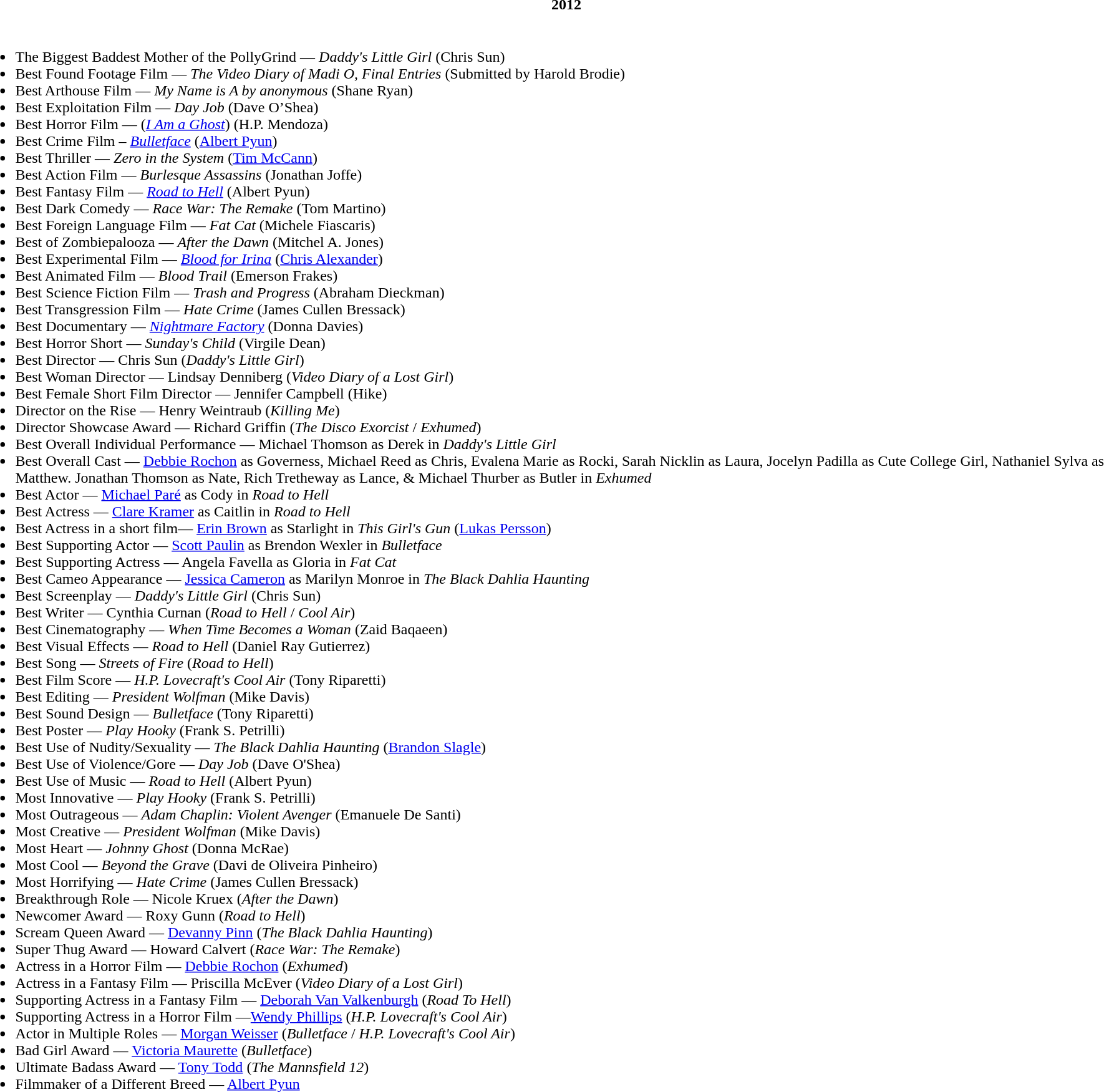<table class="toccolours collapsible collapsed" style="width:100%; background:inherit">
<tr>
<th>2012</th>
</tr>
<tr>
<td><br><ul><li>The Biggest Baddest Mother of the PollyGrind — <em>Daddy's Little Girl</em> (Chris Sun)</li><li>Best Found Footage Film — <em>The Video Diary of Madi O, Final Entries</em> (Submitted by Harold Brodie)</li><li>Best Arthouse Film — <em>My Name is A by anonymous</em> (Shane Ryan)</li><li>Best Exploitation Film — <em>Day Job</em> (Dave O’Shea)</li><li>Best Horror Film — (<em><a href='#'>I Am a Ghost</a></em>) (H.P. Mendoza)</li><li>Best Crime Film – <em><a href='#'>Bulletface</a></em> (<a href='#'>Albert Pyun</a>)</li><li>Best Thriller — <em>Zero in the System</em> (<a href='#'>Tim McCann</a>)</li><li>Best Action Film — <em>Burlesque Assassins</em> (Jonathan Joffe)</li><li>Best Fantasy Film — <em><a href='#'>Road to Hell</a></em> (Albert Pyun)</li><li>Best Dark Comedy — <em>Race War: The Remake</em> (Tom Martino)</li><li>Best Foreign Language Film — <em>Fat Cat</em> (Michele Fiascaris)</li><li>Best of Zombiepalooza — <em>After the Dawn</em> (Mitchel A. Jones)</li><li>Best Experimental Film — <em><a href='#'>Blood for Irina</a></em> (<a href='#'>Chris Alexander</a>)</li><li>Best Animated Film — <em>Blood Trail</em> (Emerson Frakes)</li><li>Best Science Fiction Film — <em>Trash and Progress</em> (Abraham Dieckman)</li><li>Best Transgression Film — <em>Hate Crime</em> (James Cullen Bressack)</li><li>Best Documentary — <em><a href='#'>Nightmare Factory</a></em> (Donna Davies)</li><li>Best Horror Short — <em>Sunday's Child</em> (Virgile Dean)</li><li>Best Director — Chris Sun (<em>Daddy's Little Girl</em>)</li><li>Best Woman Director — Lindsay Denniberg (<em>Video Diary of a Lost Girl</em>)</li><li>Best Female Short Film Director — Jennifer Campbell (Hike)</li><li>Director on the Rise — Henry Weintraub (<em>Killing Me</em>)</li><li>Director Showcase Award — Richard Griffin (<em>The Disco Exorcist</em> / <em>Exhumed</em>)</li><li>Best Overall Individual Performance — Michael Thomson as Derek in <em>Daddy's Little Girl</em></li><li>Best Overall Cast — <a href='#'>Debbie Rochon</a> as Governess, Michael Reed as Chris, Evalena Marie as Rocki, Sarah Nicklin as Laura, Jocelyn Padilla as Cute College Girl, Nathaniel Sylva as Matthew. Jonathan Thomson as Nate, Rich Tretheway as Lance, & Michael Thurber as Butler in <em>Exhumed</em></li><li>Best Actor — <a href='#'>Michael Paré</a> as Cody in <em>Road to Hell</em></li><li>Best Actress — <a href='#'>Clare Kramer</a> as Caitlin in <em>Road to Hell</em></li><li>Best Actress in a short film— <a href='#'>Erin Brown</a> as Starlight in <em>This Girl's Gun</em> (<a href='#'>Lukas Persson</a>)</li><li>Best Supporting Actor — <a href='#'>Scott Paulin</a> as Brendon Wexler in <em>Bulletface</em></li><li>Best Supporting Actress — Angela Favella as Gloria in <em>Fat Cat</em></li><li>Best Cameo Appearance — <a href='#'>Jessica Cameron</a> as Marilyn Monroe in <em>The Black Dahlia Haunting</em></li><li>Best Screenplay — <em>Daddy's Little Girl</em> (Chris Sun)</li><li>Best Writer — Cynthia Curnan (<em>Road to Hell</em> / <em>Cool Air</em>)</li><li>Best Cinematography — <em>When Time Becomes a Woman</em> (Zaid Baqaeen)</li><li>Best Visual Effects — <em>Road to Hell</em> (Daniel Ray Gutierrez)</li><li>Best Song — <em>Streets of Fire</em> (<em>Road to Hell</em>)</li><li>Best Film Score — <em>H.P. Lovecraft's Cool Air</em> (Tony Riparetti)</li><li>Best Editing — <em>President Wolfman</em> (Mike Davis)</li><li>Best Sound Design — <em>Bulletface</em> (Tony Riparetti)</li><li>Best Poster — <em>Play Hooky</em> (Frank S. Petrilli)</li><li>Best Use of Nudity/Sexuality — <em>The Black Dahlia Haunting</em> (<a href='#'>Brandon Slagle</a>)</li><li>Best Use of Violence/Gore — <em>Day Job</em> (Dave O'Shea)</li><li>Best Use of Music — <em>Road to Hell</em> (Albert Pyun)</li><li>Most Innovative — <em>Play Hooky</em> (Frank S. Petrilli)</li><li>Most Outrageous — <em>Adam Chaplin: Violent Avenger</em> (Emanuele De Santi)</li><li>Most Creative — <em>President Wolfman</em> (Mike Davis)</li><li>Most Heart — <em>Johnny Ghost</em> (Donna McRae)</li><li>Most Cool — <em>Beyond the Grave</em> (Davi de Oliveira Pinheiro)</li><li>Most Horrifying — <em>Hate Crime</em> (James Cullen Bressack)</li><li>Breakthrough Role — Nicole Kruex (<em>After the Dawn</em>)</li><li>Newcomer Award — Roxy Gunn (<em>Road to Hell</em>)</li><li>Scream Queen Award — <a href='#'>Devanny Pinn</a> (<em>The Black Dahlia Haunting</em>)</li><li>Super Thug Award — Howard Calvert (<em>Race War: The Remake</em>)</li><li>Actress in a Horror Film — <a href='#'>Debbie Rochon</a> (<em>Exhumed</em>)</li><li>Actress in a Fantasy Film — Priscilla McEver (<em>Video Diary of a Lost Girl</em>)</li><li>Supporting Actress in a Fantasy Film — <a href='#'>Deborah Van Valkenburgh</a> (<em>Road To Hell</em>)</li><li>Supporting Actress in a Horror Film —<a href='#'>Wendy Phillips</a> (<em>H.P. Lovecraft's Cool Air</em>)</li><li>Actor in Multiple Roles — <a href='#'>Morgan Weisser</a> (<em>Bulletface</em> / <em>H.P. Lovecraft's Cool Air</em>)</li><li>Bad Girl Award — <a href='#'>Victoria Maurette</a> (<em>Bulletface</em>)</li><li>Ultimate Badass Award — <a href='#'>Tony Todd</a> (<em>The Mannsfield 12</em>)</li><li>Filmmaker of a Different Breed — <a href='#'>Albert Pyun</a></li></ul></td>
</tr>
</table>
